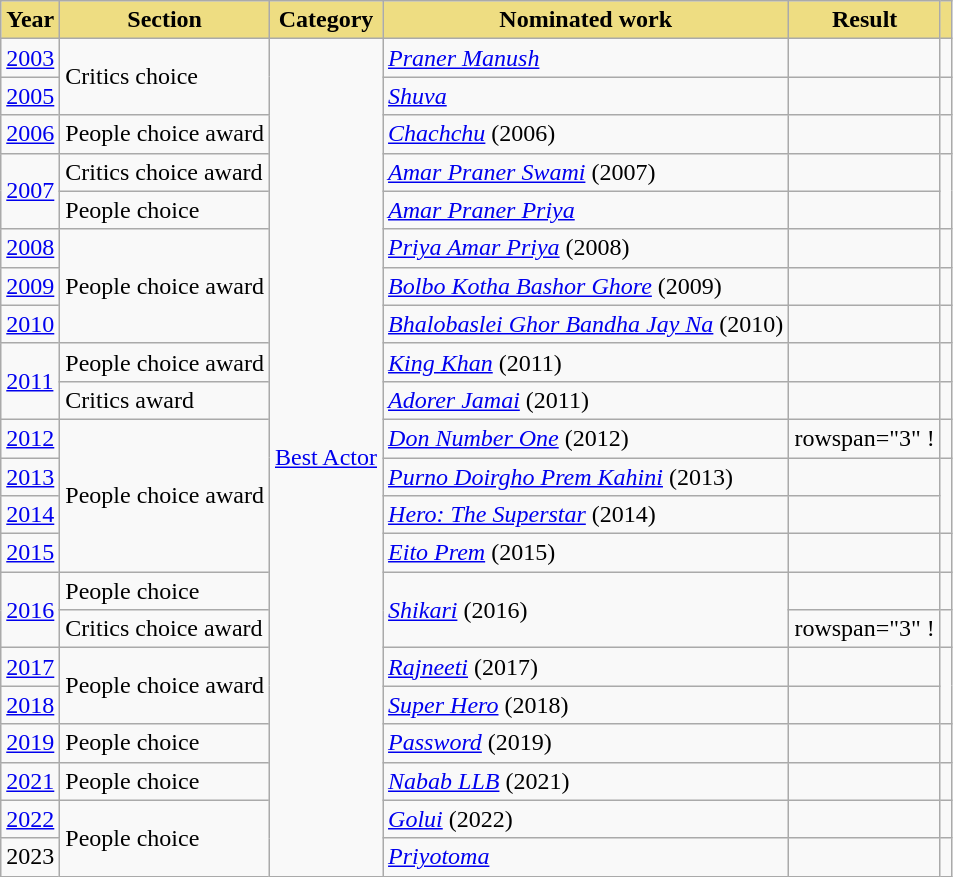<table class="wikitable" style="width=80%;">
<tr>
<th style="background:#EEDD82;">Year</th>
<th style="background:#EEDD82;">Section</th>
<th style="background:#EEDD82;">Category</th>
<th style="background:#EEDD82;">Nominated work</th>
<th style="background:#EEDD82;">Result</th>
<th style="background:#EEDD82;"></th>
</tr>
<tr>
<td><a href='#'>2003</a></td>
<td rowspan="2">Critics choice</td>
<td rowspan="22"><a href='#'>Best Actor</a></td>
<td><em><a href='#'>Praner Manush</a></em></td>
<td></td>
<td></td>
</tr>
<tr>
<td><a href='#'>2005</a></td>
<td><a href='#'><em>Shuva</em></a></td>
<td></td>
<td></td>
</tr>
<tr>
<td><a href='#'>2006</a></td>
<td>People choice award</td>
<td><em><a href='#'>Chachchu</a></em> (2006)</td>
<td></td>
<td></td>
</tr>
<tr>
<td rowspan="2"><a href='#'>2007</a></td>
<td>Critics choice award</td>
<td><em><a href='#'>Amar Praner Swami</a></em> (2007)</td>
<td></td>
<td rowspan="2"></td>
</tr>
<tr>
<td>People choice</td>
<td><em><a href='#'>Amar Praner Priya</a></em></td>
<td></td>
</tr>
<tr>
<td><a href='#'>2008</a></td>
<td rowspan="3">People choice award</td>
<td><em><a href='#'>Priya Amar Priya</a></em> (2008)</td>
<td></td>
<td></td>
</tr>
<tr>
<td><a href='#'>2009</a></td>
<td><em><a href='#'>Bolbo Kotha Bashor Ghore</a></em> (2009)</td>
<td></td>
<td></td>
</tr>
<tr>
<td><a href='#'>2010</a></td>
<td><em><a href='#'>Bhalobaslei Ghor Bandha Jay Na</a></em> (2010)</td>
<td></td>
<td></td>
</tr>
<tr>
<td rowspan="2"><a href='#'>2011</a></td>
<td>People choice award</td>
<td><em><a href='#'>King Khan</a></em> (2011)</td>
<td></td>
<td></td>
</tr>
<tr>
<td>Critics award</td>
<td><em><a href='#'>Adorer Jamai</a></em> (2011)</td>
<td></td>
<td></td>
</tr>
<tr>
<td><a href='#'>2012</a></td>
<td rowspan="4">People choice award</td>
<td><em><a href='#'>Don Number One</a></em> (2012)</td>
<td>rowspan="3" ! </td>
<td></td>
</tr>
<tr>
<td><a href='#'>2013</a></td>
<td><em><a href='#'>Purno Doirgho Prem Kahini</a></em> (2013)</td>
<td><br></td>
</tr>
<tr>
<td><a href='#'>2014</a></td>
<td><em><a href='#'>Hero: The Superstar</a></em> (2014)</td>
<td></td>
</tr>
<tr>
<td><a href='#'>2015</a></td>
<td><em><a href='#'>Eito Prem</a></em> (2015)</td>
<td></td>
<td></td>
</tr>
<tr>
<td rowspan="2"><a href='#'>2016</a></td>
<td>People choice</td>
<td rowspan="2"><a href='#'><em>Shikari</em></a> (2016)</td>
<td></td>
<td></td>
</tr>
<tr>
<td>Critics choice award</td>
<td>rowspan="3" ! </td>
<td></td>
</tr>
<tr>
<td><a href='#'>2017</a></td>
<td rowspan="2">People choice award</td>
<td><em><a href='#'>Rajneeti</a></em> (2017)</td>
<td></td>
</tr>
<tr>
<td><a href='#'>2018</a></td>
<td><a href='#'><em>Super Hero</em></a> (2018)</td>
<td></td>
</tr>
<tr>
<td><a href='#'>2019</a></td>
<td>People choice</td>
<td><a href='#'><em>Password</em></a> (2019)</td>
<td></td>
<td></td>
</tr>
<tr>
<td><a href='#'>2021</a></td>
<td>People choice</td>
<td><em><a href='#'>Nabab LLB</a></em> (2021)</td>
<td></td>
<td><br></td>
</tr>
<tr>
<td><a href='#'>2022</a></td>
<td rowspan="2">People choice</td>
<td><em><a href='#'>Golui</a></em> (2022)</td>
<td></td>
<td></td>
</tr>
<tr>
<td>2023</td>
<td><em><a href='#'>Priyotoma</a></em></td>
<td></td>
<td></td>
</tr>
</table>
